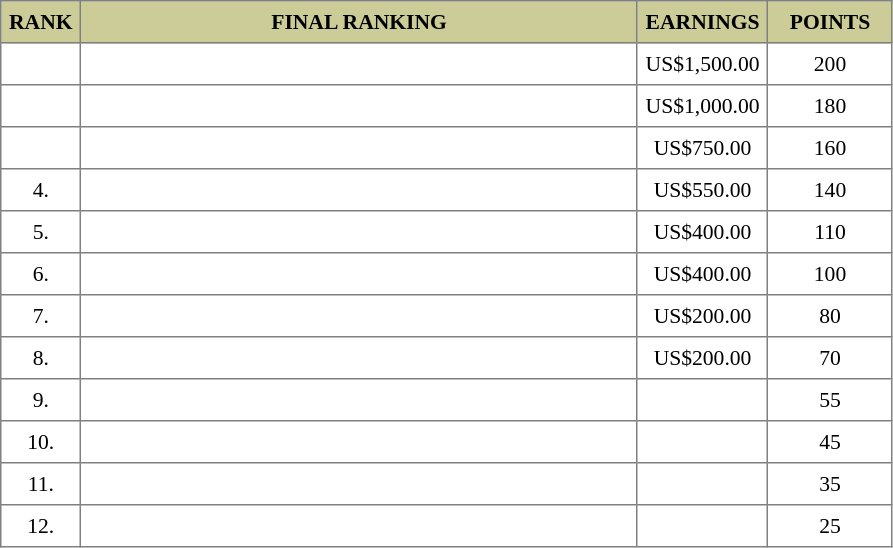<table border="1" cellspacing="2" cellpadding="5" style="border-collapse: collapse; font-size: 90%;">
<tr bgcolor="CCCC99">
<th>RANK</th>
<th style="width: 25em">FINAL RANKING</th>
<th style="width: 5em">EARNINGS</th>
<th style="width: 5em">POINTS</th>
</tr>
<tr>
<td align="center"></td>
<td></td>
<td align="center">US$1,500.00</td>
<td align="center">200</td>
</tr>
<tr>
<td align="center"></td>
<td></td>
<td align="center">US$1,000.00</td>
<td align="center">180</td>
</tr>
<tr>
<td align="center"></td>
<td></td>
<td align="center">US$750.00</td>
<td align="center">160</td>
</tr>
<tr>
<td align="center">4.</td>
<td></td>
<td align="center">US$550.00</td>
<td align="center">140</td>
</tr>
<tr>
<td align="center">5.</td>
<td></td>
<td align="center">US$400.00</td>
<td align="center">110</td>
</tr>
<tr>
<td align="center">6.</td>
<td></td>
<td align="center">US$400.00</td>
<td align="center">100</td>
</tr>
<tr>
<td align="center">7.</td>
<td></td>
<td align="center">US$200.00</td>
<td align="center">80</td>
</tr>
<tr>
<td align="center">8.</td>
<td></td>
<td align="center">US$200.00</td>
<td align="center">70</td>
</tr>
<tr>
<td align="center">9.</td>
<td></td>
<td align="center"></td>
<td align="center">55</td>
</tr>
<tr>
<td align="center">10.</td>
<td></td>
<td align="center"></td>
<td align="center">45</td>
</tr>
<tr>
<td align="center">11.</td>
<td></td>
<td align="center"></td>
<td align="center">35</td>
</tr>
<tr>
<td align="center">12.</td>
<td></td>
<td align="center"></td>
<td align="center">25</td>
</tr>
</table>
